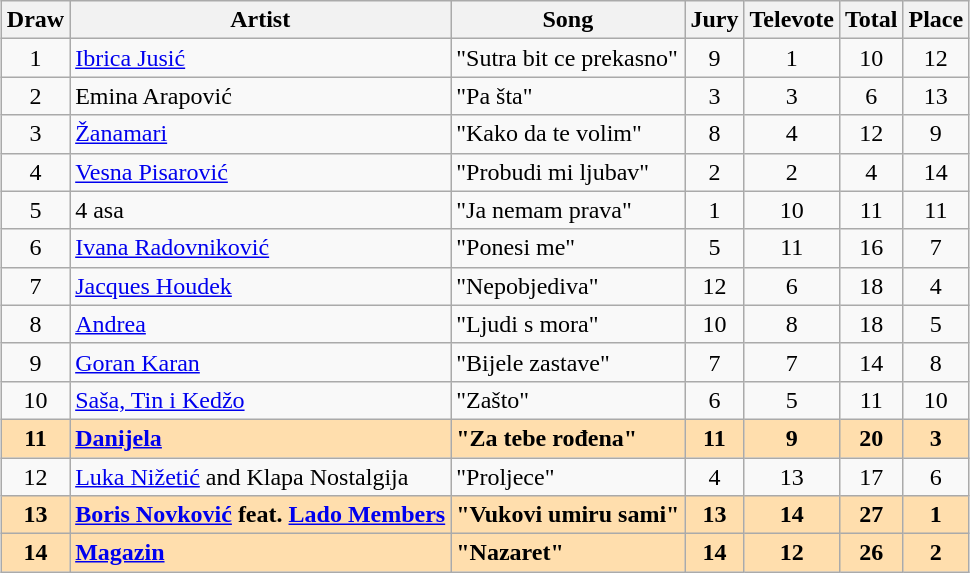<table class="sortable wikitable" style="margin: 1em auto 1em auto; text-align:center">
<tr>
<th>Draw</th>
<th>Artist</th>
<th>Song</th>
<th>Jury</th>
<th>Televote</th>
<th>Total</th>
<th>Place</th>
</tr>
<tr>
<td>1</td>
<td align="left"><a href='#'>Ibrica Jusić</a></td>
<td align="left">"Sutra bit ce prekasno"</td>
<td>9</td>
<td>1</td>
<td>10</td>
<td>12</td>
</tr>
<tr>
<td>2</td>
<td align="left">Emina Arapović</td>
<td align="left">"Pa šta"</td>
<td>3</td>
<td>3</td>
<td>6</td>
<td>13</td>
</tr>
<tr>
<td>3</td>
<td align="left"><a href='#'>Žanamari</a></td>
<td align="left">"Kako da te volim"</td>
<td>8</td>
<td>4</td>
<td>12</td>
<td>9</td>
</tr>
<tr>
<td>4</td>
<td align="left"><a href='#'>Vesna Pisarović</a></td>
<td align="left">"Probudi mi ljubav"</td>
<td>2</td>
<td>2</td>
<td>4</td>
<td>14</td>
</tr>
<tr>
<td>5</td>
<td align="left">4 asa</td>
<td align="left">"Ja nemam prava"</td>
<td>1</td>
<td>10</td>
<td>11</td>
<td>11</td>
</tr>
<tr>
<td>6</td>
<td align="left"><a href='#'>Ivana Radovniković</a></td>
<td align="left">"Ponesi me"</td>
<td>5</td>
<td>11</td>
<td>16</td>
<td>7</td>
</tr>
<tr>
<td>7</td>
<td align="left"><a href='#'>Jacques Houdek</a></td>
<td align="left">"Nepobjediva"</td>
<td>12</td>
<td>6</td>
<td>18</td>
<td>4</td>
</tr>
<tr>
<td>8</td>
<td align="left"><a href='#'>Andrea</a></td>
<td align="left">"Ljudi s mora"</td>
<td>10</td>
<td>8</td>
<td>18</td>
<td>5</td>
</tr>
<tr>
<td>9</td>
<td align="left"><a href='#'>Goran Karan</a></td>
<td align="left">"Bijele zastave"</td>
<td>7</td>
<td>7</td>
<td>14</td>
<td>8</td>
</tr>
<tr>
<td>10</td>
<td align="left"><a href='#'>Saša, Tin i Kedžo</a></td>
<td align="left">"Zašto"</td>
<td>6</td>
<td>5</td>
<td>11</td>
<td>10</td>
</tr>
<tr style="font-weight: bold; background: navajowhite;">
<td>11</td>
<td align="left"><a href='#'>Danijela</a></td>
<td align="left">"Za tebe rođena"</td>
<td>11</td>
<td>9</td>
<td>20</td>
<td>3</td>
</tr>
<tr>
<td>12</td>
<td align="left"><a href='#'>Luka Nižetić</a> and Klapa Nostalgija</td>
<td align="left">"Proljece"</td>
<td>4</td>
<td>13</td>
<td>17</td>
<td>6</td>
</tr>
<tr style="font-weight: bold; background: navajowhite;">
<td>13</td>
<td align="left"><a href='#'>Boris Novković</a> feat. <a href='#'>Lado Members</a></td>
<td align="left">"Vukovi umiru sami"</td>
<td>13</td>
<td>14</td>
<td>27</td>
<td>1</td>
</tr>
<tr style="font-weight:bold; background:navajowhite;">
<td>14</td>
<td align="left"><a href='#'>Magazin</a></td>
<td align="left">"Nazaret"</td>
<td>14</td>
<td>12</td>
<td>26</td>
<td>2</td>
</tr>
</table>
